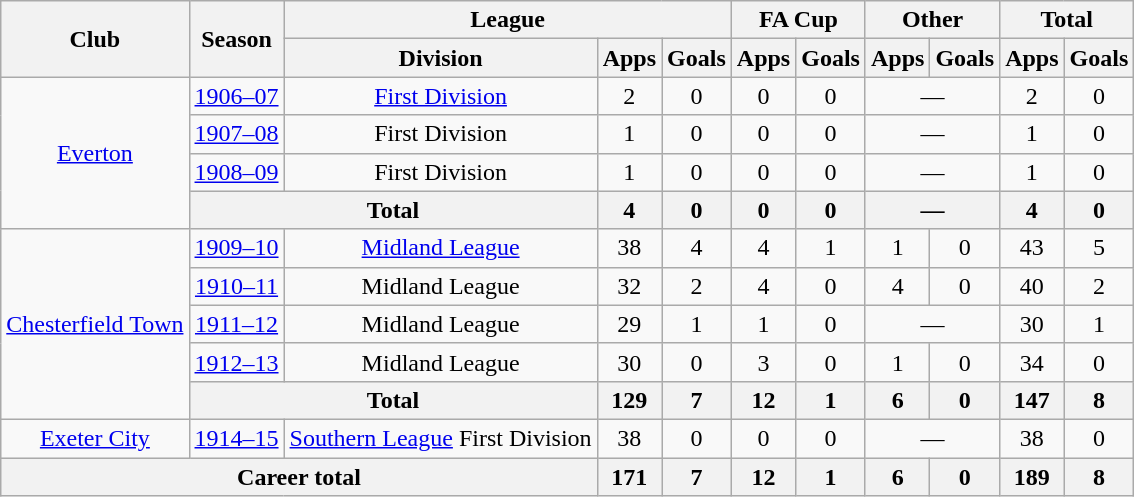<table class="wikitable" style="text-align: center;">
<tr>
<th rowspan="2">Club</th>
<th rowspan="2">Season</th>
<th colspan="3">League</th>
<th colspan="2">FA Cup</th>
<th colspan="2">Other</th>
<th colspan="2">Total</th>
</tr>
<tr>
<th>Division</th>
<th>Apps</th>
<th>Goals</th>
<th>Apps</th>
<th>Goals</th>
<th>Apps</th>
<th>Goals</th>
<th>Apps</th>
<th>Goals</th>
</tr>
<tr>
<td rowspan="4"><a href='#'>Everton</a></td>
<td><a href='#'>1906–07</a></td>
<td><a href='#'>First Division</a></td>
<td>2</td>
<td>0</td>
<td>0</td>
<td>0</td>
<td colspan="2">—</td>
<td>2</td>
<td>0</td>
</tr>
<tr>
<td><a href='#'>1907–08</a></td>
<td>First Division</td>
<td>1</td>
<td>0</td>
<td>0</td>
<td>0</td>
<td colspan="2">—</td>
<td>1</td>
<td>0</td>
</tr>
<tr>
<td><a href='#'>1908–09</a></td>
<td>First Division</td>
<td>1</td>
<td>0</td>
<td>0</td>
<td>0</td>
<td colspan="2">—</td>
<td>1</td>
<td>0</td>
</tr>
<tr>
<th colspan="2">Total</th>
<th>4</th>
<th>0</th>
<th>0</th>
<th>0</th>
<th colspan="2">—</th>
<th>4</th>
<th>0</th>
</tr>
<tr>
<td rowspan="5"><a href='#'>Chesterfield Town</a></td>
<td><a href='#'>1909–10</a></td>
<td><a href='#'>Midland League</a></td>
<td>38</td>
<td>4</td>
<td>4</td>
<td>1</td>
<td>1</td>
<td>0</td>
<td>43</td>
<td>5</td>
</tr>
<tr>
<td><a href='#'>1910–11</a></td>
<td>Midland League</td>
<td>32</td>
<td>2</td>
<td>4</td>
<td>0</td>
<td>4</td>
<td>0</td>
<td>40</td>
<td>2</td>
</tr>
<tr>
<td><a href='#'>1911–12</a></td>
<td>Midland League</td>
<td>29</td>
<td>1</td>
<td>1</td>
<td>0</td>
<td colspan="2">—</td>
<td>30</td>
<td>1</td>
</tr>
<tr>
<td><a href='#'>1912–13</a></td>
<td>Midland League</td>
<td>30</td>
<td>0</td>
<td>3</td>
<td>0</td>
<td>1</td>
<td>0</td>
<td>34</td>
<td>0</td>
</tr>
<tr>
<th colspan="2">Total</th>
<th>129</th>
<th>7</th>
<th>12</th>
<th>1</th>
<th>6</th>
<th>0</th>
<th>147</th>
<th>8</th>
</tr>
<tr>
<td><a href='#'>Exeter City</a></td>
<td><a href='#'>1914–15</a></td>
<td><a href='#'>Southern League</a> First Division</td>
<td>38</td>
<td>0</td>
<td>0</td>
<td>0</td>
<td colspan="2">—</td>
<td>38</td>
<td>0</td>
</tr>
<tr>
<th colspan="3">Career total</th>
<th>171</th>
<th>7</th>
<th>12</th>
<th>1</th>
<th>6</th>
<th>0</th>
<th>189</th>
<th>8</th>
</tr>
</table>
